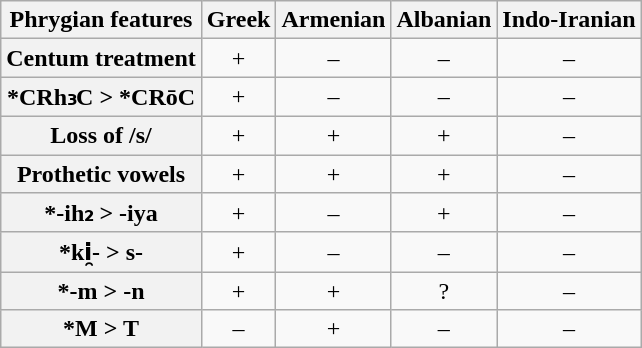<table class="wikitable" style="text-align: center">
<tr style="vertical-align: center;">
<th>Phrygian features</th>
<th>Greek</th>
<th>Armenian</th>
<th>Albanian</th>
<th>Indo-Iranian</th>
</tr>
<tr>
<th>Centum treatment</th>
<td>+</td>
<td>–</td>
<td>–</td>
<td>–</td>
</tr>
<tr>
<th>*CRh₃C > *CRōC</th>
<td>+</td>
<td>–</td>
<td>–</td>
<td>–</td>
</tr>
<tr>
<th>Loss of /s/</th>
<td>+</td>
<td>+</td>
<td>+</td>
<td>–</td>
</tr>
<tr>
<th>Prothetic vowels</th>
<td>+</td>
<td>+</td>
<td>+</td>
<td>–</td>
</tr>
<tr>
<th>*-ih₂ > -iya</th>
<td>+</td>
<td>–</td>
<td>+</td>
<td>–</td>
</tr>
<tr>
<th>*ki̯- > s-</th>
<td>+</td>
<td>–</td>
<td>–</td>
<td>–</td>
</tr>
<tr>
<th>*-m > -n</th>
<td>+</td>
<td>+</td>
<td>?</td>
<td>–</td>
</tr>
<tr>
<th>*M > T</th>
<td>–</td>
<td>+</td>
<td>–</td>
<td>–</td>
</tr>
</table>
